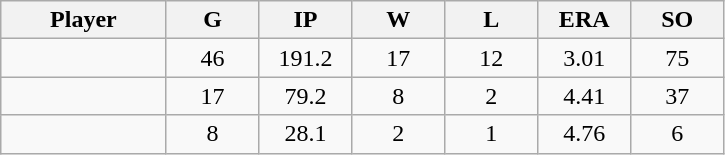<table class="wikitable sortable">
<tr>
<th bgcolor="#DDDDFF" width="16%">Player</th>
<th bgcolor="#DDDDFF" width="9%">G</th>
<th bgcolor="#DDDDFF" width="9%">IP</th>
<th bgcolor="#DDDDFF" width="9%">W</th>
<th bgcolor="#DDDDFF" width="9%">L</th>
<th bgcolor="#DDDDFF" width="9%">ERA</th>
<th bgcolor="#DDDDFF" width="9%">SO</th>
</tr>
<tr align="center">
<td></td>
<td>46</td>
<td>191.2</td>
<td>17</td>
<td>12</td>
<td>3.01</td>
<td>75</td>
</tr>
<tr align="center">
<td></td>
<td>17</td>
<td>79.2</td>
<td>8</td>
<td>2</td>
<td>4.41</td>
<td>37</td>
</tr>
<tr align="center">
<td></td>
<td>8</td>
<td>28.1</td>
<td>2</td>
<td>1</td>
<td>4.76</td>
<td>6</td>
</tr>
</table>
